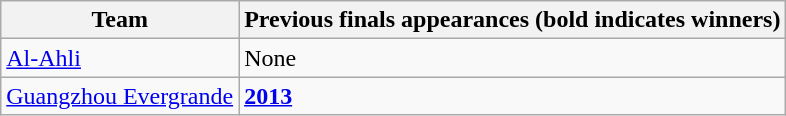<table class="wikitable">
<tr>
<th>Team</th>
<th>Previous finals appearances (bold indicates winners)</th>
</tr>
<tr>
<td> <a href='#'>Al-Ahli</a></td>
<td>None</td>
</tr>
<tr>
<td> <a href='#'>Guangzhou Evergrande</a></td>
<td><strong><a href='#'>2013</a></strong></td>
</tr>
</table>
